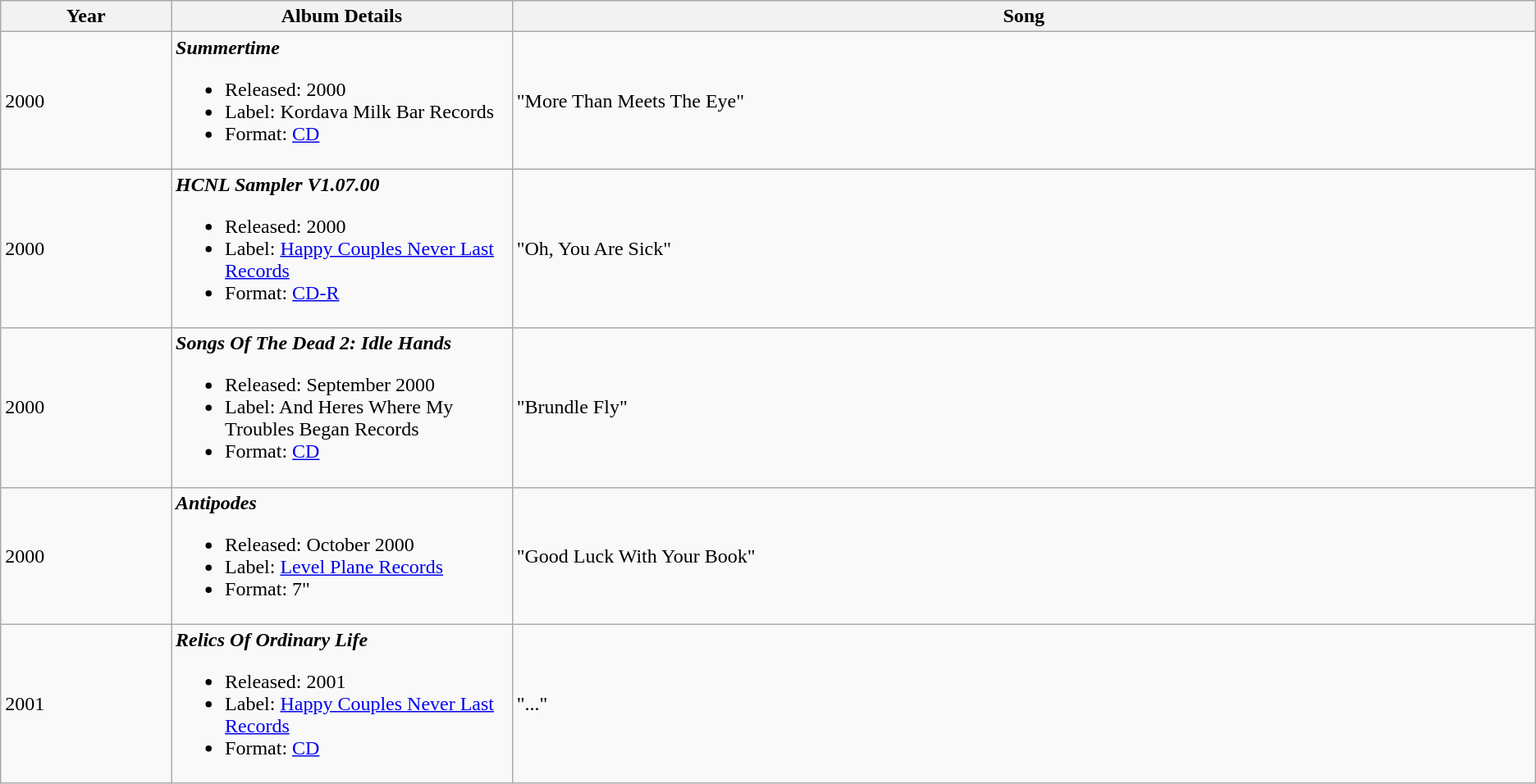<table class ="wikitable">
<tr>
<th style="width: 5%">Year</th>
<th style="width:10%">Album Details</th>
<th style="width:30%">Song</th>
</tr>
<tr>
<td>2000</td>
<td><strong><em>Summertime</em></strong><br><ul><li>Released: 2000</li><li>Label: Kordava Milk Bar Records</li><li>Format: <a href='#'>CD</a></li></ul></td>
<td>"More Than Meets The Eye"</td>
</tr>
<tr>
<td>2000</td>
<td><strong><em>HCNL Sampler V1.07.00</em></strong><br><ul><li>Released: 2000</li><li>Label: <a href='#'>Happy Couples Never Last Records</a></li><li>Format: <a href='#'>CD-R</a></li></ul></td>
<td>"Oh, You Are Sick"</td>
</tr>
<tr>
<td>2000</td>
<td><strong><em>Songs Of The Dead 2: Idle Hands</em></strong><br><ul><li>Released: September 2000</li><li>Label: And Heres Where My Troubles Began Records</li><li>Format: <a href='#'>CD</a></li></ul></td>
<td>"Brundle Fly"</td>
</tr>
<tr>
<td>2000</td>
<td><strong><em>Antipodes</em></strong><br><ul><li>Released: October 2000</li><li>Label: <a href='#'>Level Plane Records</a></li><li>Format: 7"</li></ul></td>
<td>"Good Luck With Your Book"</td>
</tr>
<tr>
<td>2001</td>
<td><strong><em>Relics Of Ordinary Life</em></strong><br><ul><li>Released: 2001</li><li>Label: <a href='#'>Happy Couples Never Last Records</a></li><li>Format: <a href='#'>CD</a></li></ul></td>
<td>"..."</td>
</tr>
</table>
